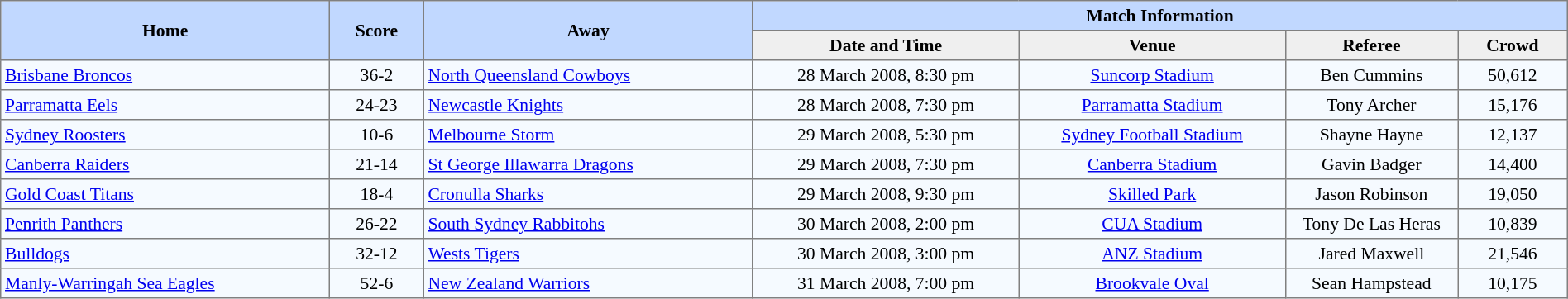<table border=1 style="border-collapse:collapse; font-size:90%;" cellpadding=3 cellspacing=0 width=100%>
<tr bgcolor=#C1D8FF>
<th rowspan=2 width=21%>Home</th>
<th rowspan=2 width=6%>Score</th>
<th rowspan=2 width=21%>Away</th>
<th colspan=6>Match Information</th>
</tr>
<tr bgcolor=#EFEFEF>
<th width=17%>Date and Time</th>
<th width=17%>Venue</th>
<th width=11%>Referee</th>
<th width=7%>Crowd</th>
</tr>
<tr align=center bgcolor=#F5FAFF>
<td align=left> <a href='#'>Brisbane Broncos</a></td>
<td>36-2</td>
<td align=left> <a href='#'>North Queensland Cowboys</a></td>
<td>28 March 2008, 8:30 pm</td>
<td><a href='#'>Suncorp Stadium</a></td>
<td>Ben Cummins</td>
<td>50,612</td>
</tr>
<tr align=center bgcolor=#F5FAFF>
<td align=left> <a href='#'>Parramatta Eels</a></td>
<td>24-23</td>
<td align=left> <a href='#'>Newcastle Knights</a></td>
<td>28 March 2008, 7:30 pm</td>
<td><a href='#'>Parramatta Stadium</a></td>
<td>Tony Archer</td>
<td>15,176</td>
</tr>
<tr align=center bgcolor=#F5FAFF>
<td align=left> <a href='#'>Sydney Roosters</a></td>
<td>10-6</td>
<td align=left> <a href='#'>Melbourne Storm</a></td>
<td>29 March 2008, 5:30 pm</td>
<td><a href='#'>Sydney Football Stadium</a></td>
<td>Shayne Hayne</td>
<td>12,137</td>
</tr>
<tr align=center bgcolor=#F5FAFF>
<td align=left> <a href='#'>Canberra Raiders</a></td>
<td>21-14</td>
<td align=left> <a href='#'>St George Illawarra Dragons</a></td>
<td>29 March 2008, 7:30 pm</td>
<td><a href='#'>Canberra Stadium</a></td>
<td>Gavin Badger</td>
<td>14,400</td>
</tr>
<tr align=center bgcolor=#F5FAFF>
<td align=left> <a href='#'>Gold Coast Titans</a></td>
<td>18-4</td>
<td align=left> <a href='#'>Cronulla Sharks</a></td>
<td>29 March 2008, 9:30 pm</td>
<td><a href='#'>Skilled Park</a></td>
<td>Jason Robinson</td>
<td>19,050</td>
</tr>
<tr align=center bgcolor=#F5FAFF>
<td align=left> <a href='#'>Penrith Panthers</a></td>
<td>26-22</td>
<td align=left> <a href='#'>South Sydney Rabbitohs</a></td>
<td>30 March 2008, 2:00 pm</td>
<td><a href='#'>CUA Stadium</a></td>
<td>Tony De Las Heras</td>
<td>10,839</td>
</tr>
<tr align=center bgcolor=#F5FAFF>
<td align=left> <a href='#'>Bulldogs</a></td>
<td>32-12</td>
<td align=left> <a href='#'>Wests Tigers</a></td>
<td>30 March 2008, 3:00 pm</td>
<td><a href='#'>ANZ Stadium</a></td>
<td>Jared Maxwell</td>
<td>21,546</td>
</tr>
<tr align=center bgcolor=#F5FAFF>
<td align=left> <a href='#'>Manly-Warringah Sea Eagles</a></td>
<td>52-6</td>
<td align=left> <a href='#'>New Zealand Warriors</a></td>
<td>31 March 2008, 7:00 pm</td>
<td><a href='#'>Brookvale Oval</a></td>
<td>Sean Hampstead</td>
<td>10,175</td>
</tr>
</table>
